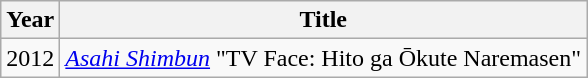<table class="wikitable">
<tr>
<th>Year</th>
<th>Title</th>
</tr>
<tr>
<td>2012</td>
<td><em><a href='#'>Asahi Shimbun</a></em> "TV Face: Hito ga Ōkute Naremasen"</td>
</tr>
</table>
